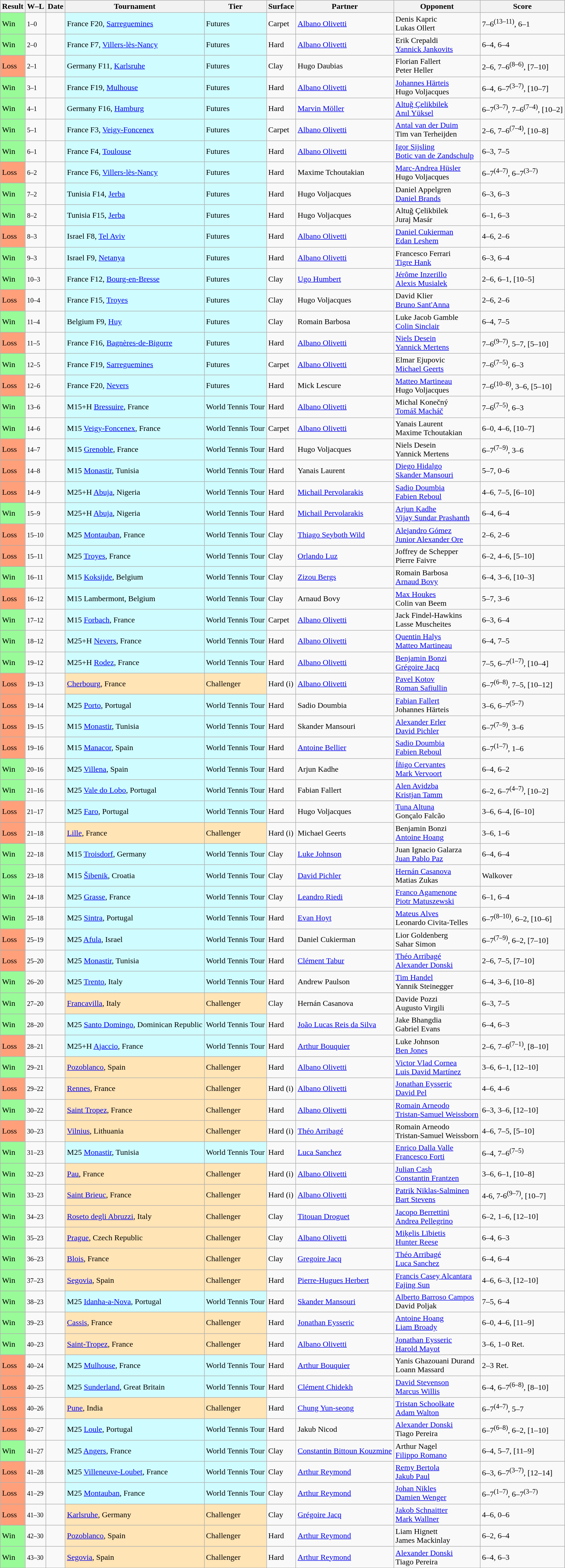<table class="sortable wikitable">
<tr>
<th>Result</th>
<th class="unsortable">W–L</th>
<th>Date</th>
<th>Tournament</th>
<th>Tier</th>
<th>Surface</th>
<th>Partner</th>
<th>Opponent</th>
<th class="unsortable">Score</th>
</tr>
<tr>
<td style="background:#98fb98;">Win</td>
<td><small>1–0</small></td>
<td></td>
<td style="background:#cffcff;">France F20, <a href='#'>Sarreguemines</a></td>
<td style="background:#cffcff;">Futures</td>
<td>Carpet</td>
<td> <a href='#'>Albano Olivetti</a></td>
<td> Denis Kapric<br> Lukas Ollert</td>
<td>7–6<sup>(13–11)</sup>, 6–1</td>
</tr>
<tr>
<td style="background:#98fb98;">Win</td>
<td><small>2–0</small></td>
<td></td>
<td style="background:#cffcff;">France F7, <a href='#'>Villers-lès-Nancy</a></td>
<td style="background:#cffcff;">Futures</td>
<td>Hard</td>
<td> <a href='#'>Albano Olivetti</a></td>
<td> Erik Crepaldi<br> <a href='#'>Yannick Jankovits</a></td>
<td>6–4, 6–4</td>
</tr>
<tr>
<td style="background:#ffa07a;">Loss</td>
<td><small>2–1</small></td>
<td></td>
<td style="background:#cffcff;">Germany F11, <a href='#'>Karlsruhe</a></td>
<td style="background:#cffcff;">Futures</td>
<td>Clay</td>
<td> Hugo Daubias</td>
<td> Florian Fallert<br> Peter Heller</td>
<td>2–6, 7–6<sup>(8–6)</sup>, [7–10]</td>
</tr>
<tr>
<td style="background:#98fb98;">Win</td>
<td><small>3–1</small></td>
<td></td>
<td style="background:#cffcff;">France F19, <a href='#'>Mulhouse</a></td>
<td style="background:#cffcff;">Futures</td>
<td>Hard</td>
<td> <a href='#'>Albano Olivetti</a></td>
<td> <a href='#'>Johannes Härteis</a><br> Hugo Voljacques</td>
<td>6–4, 6–7<sup>(3–7)</sup>, [10–7]</td>
</tr>
<tr>
<td style="background:#98fb98;">Win</td>
<td><small>4–1</small></td>
<td></td>
<td style="background:#cffcff;">Germany F16, <a href='#'>Hamburg</a></td>
<td style="background:#cffcff;">Futures</td>
<td>Hard</td>
<td> <a href='#'>Marvin Möller</a></td>
<td> <a href='#'>Altuğ Çelikbilek</a><br> <a href='#'>Anıl Yüksel</a></td>
<td>6–7<sup>(3–7)</sup>, 7–6<sup>(7–4)</sup>, [10–2]</td>
</tr>
<tr>
<td style="background:#98fb98;">Win</td>
<td><small>5–1</small></td>
<td></td>
<td style="background:#cffcff;">France F3, <a href='#'>Veigy-Foncenex</a></td>
<td style="background:#cffcff;">Futures</td>
<td>Carpet</td>
<td> <a href='#'>Albano Olivetti</a></td>
<td> <a href='#'>Antal van der Duim</a><br> Tim van Terheijden</td>
<td>2–6, 7–6<sup>(7–4)</sup>, [10–8]</td>
</tr>
<tr>
<td style="background:#98fb98;">Win</td>
<td><small>6–1</small></td>
<td></td>
<td style="background:#cffcff;">France F4, <a href='#'>Toulouse</a></td>
<td style="background:#cffcff;">Futures</td>
<td>Hard</td>
<td> <a href='#'>Albano Olivetti</a></td>
<td> <a href='#'>Igor Sijsling</a><br> <a href='#'>Botic van de Zandschulp</a></td>
<td>6–3, 7–5</td>
</tr>
<tr>
<td style="background:#ffa07a;">Loss</td>
<td><small>6–2</small></td>
<td></td>
<td style="background:#cffcff;">France F6, <a href='#'>Villers-lès-Nancy</a></td>
<td style="background:#cffcff;">Futures</td>
<td>Hard</td>
<td> Maxime Tchoutakian</td>
<td> <a href='#'>Marc-Andrea Hüsler</a><br> Hugo Voljacques</td>
<td>6–7<sup>(4–7)</sup>, 6–7<sup>(3–7)</sup></td>
</tr>
<tr>
<td style="background:#98fb98;">Win</td>
<td><small>7–2</small></td>
<td></td>
<td style="background:#cffcff;">Tunisia F14, <a href='#'>Jerba</a></td>
<td style="background:#cffcff;">Futures</td>
<td>Hard</td>
<td> Hugo Voljacques</td>
<td> Daniel Appelgren<br> <a href='#'>Daniel Brands</a></td>
<td>6–3, 6–3</td>
</tr>
<tr>
<td style="background:#98fb98;">Win</td>
<td><small>8–2</small></td>
<td></td>
<td style="background:#cffcff;">Tunisia F15, <a href='#'>Jerba</a></td>
<td style="background:#cffcff;">Futures</td>
<td>Hard</td>
<td> Hugo Voljacques</td>
<td> Altuğ Çelikbilek<br> Juraj Masár</td>
<td>6–1, 6–3</td>
</tr>
<tr>
<td style="background:#ffa07a;">Loss</td>
<td><small>8–3</small></td>
<td></td>
<td style="background:#cffcff;">Israel F8, <a href='#'>Tel Aviv</a></td>
<td style="background:#cffcff;">Futures</td>
<td>Hard</td>
<td> <a href='#'>Albano Olivetti</a></td>
<td> <a href='#'>Daniel Cukierman</a><br> <a href='#'>Edan Leshem</a></td>
<td>4–6, 2–6</td>
</tr>
<tr>
<td style="background:#98fb98;">Win</td>
<td><small>9–3</small></td>
<td></td>
<td style="background:#cffcff;">Israel F9, <a href='#'>Netanya</a></td>
<td style="background:#cffcff;">Futures</td>
<td>Hard</td>
<td> <a href='#'>Albano Olivetti</a></td>
<td> Francesco Ferrari<br> <a href='#'>Tigre Hank</a></td>
<td>6–3, 6–4</td>
</tr>
<tr>
<td style="background:#98fb98;">Win</td>
<td><small>10–3</small></td>
<td></td>
<td style="background:#cffcff;">France F12, <a href='#'>Bourg-en-Bresse</a></td>
<td style="background:#cffcff;">Futures</td>
<td>Clay</td>
<td> <a href='#'>Ugo Humbert</a></td>
<td> <a href='#'>Jérôme Inzerillo</a><br> <a href='#'>Alexis Musialek</a></td>
<td>2–6, 6–1, [10–5]</td>
</tr>
<tr>
<td style="background:#ffa07a;">Loss</td>
<td><small>10–4</small></td>
<td></td>
<td style="background:#cffcff;">France F15, <a href='#'>Troyes</a></td>
<td style="background:#cffcff;">Futures</td>
<td>Clay</td>
<td> Hugo Voljacques</td>
<td> David Klier<br> <a href='#'>Bruno Sant'Anna</a></td>
<td>2–6, 2–6</td>
</tr>
<tr>
<td style="background:#98fb98;">Win</td>
<td><small>11–4</small></td>
<td></td>
<td style="background:#cffcff;">Belgium F9, <a href='#'>Huy</a></td>
<td style="background:#cffcff;">Futures</td>
<td>Clay</td>
<td> Romain Barbosa</td>
<td> Luke Jacob Gamble<br> <a href='#'>Colin Sinclair</a></td>
<td>6–4, 7–5</td>
</tr>
<tr>
<td style="background:#ffa07a;">Loss</td>
<td><small>11–5</small></td>
<td></td>
<td style="background:#cffcff;">France F16, <a href='#'>Bagnères-de-Bigorre</a></td>
<td style="background:#cffcff;">Futures</td>
<td>Hard</td>
<td> <a href='#'>Albano Olivetti</a></td>
<td> <a href='#'>Niels Desein</a><br> <a href='#'>Yannick Mertens</a></td>
<td>7–6<sup>(9–7)</sup>, 5–7, [5–10]</td>
</tr>
<tr>
<td style="background:#98fb98;">Win</td>
<td><small>12–5</small></td>
<td></td>
<td style="background:#cffcff;">France F19, <a href='#'>Sarreguemines</a></td>
<td style="background:#cffcff;">Futures</td>
<td>Carpet</td>
<td> <a href='#'>Albano Olivetti</a></td>
<td> Elmar Ejupovic<br> <a href='#'>Michael Geerts</a></td>
<td>7–6<sup>(7–5)</sup>, 6–3</td>
</tr>
<tr>
<td style="background:#ffa07a;">Loss</td>
<td><small>12–6</small></td>
<td></td>
<td style="background:#cffcff;">France F20, <a href='#'>Nevers</a></td>
<td style="background:#cffcff;">Futures</td>
<td>Hard</td>
<td> Mick Lescure</td>
<td> <a href='#'>Matteo Martineau</a><br> Hugo Voljacques</td>
<td>7–6<sup>(10–8)</sup>, 3–6, [5–10]</td>
</tr>
<tr>
<td style="background:#98fb98;">Win</td>
<td><small>13–6</small></td>
<td></td>
<td style="background:#cffcff;">M15+H <a href='#'>Bressuire</a>, France</td>
<td style="background:#cffcff;">World Tennis Tour</td>
<td>Hard</td>
<td> <a href='#'>Albano Olivetti</a></td>
<td> Michal Konečný<br> <a href='#'>Tomáš Macháč</a></td>
<td>7–6<sup>(7–5)</sup>, 6–3</td>
</tr>
<tr>
<td style="background:#98fb98;">Win</td>
<td><small>14–6</small></td>
<td></td>
<td style="background:#cffcff;">M15 <a href='#'>Veigy-Foncenex</a>, France</td>
<td style="background:#cffcff;">World Tennis Tour</td>
<td>Carpet</td>
<td> <a href='#'>Albano Olivetti</a></td>
<td> Yanais Laurent<br> Maxime Tchoutakian</td>
<td>6–0, 4–6, [10–7]</td>
</tr>
<tr>
<td style="background:#ffa07a;">Loss</td>
<td><small>14–7</small></td>
<td></td>
<td style="background:#cffcff;">M15 <a href='#'>Grenoble</a>, France</td>
<td style="background:#cffcff;">World Tennis Tour</td>
<td>Hard</td>
<td> Hugo Voljacques</td>
<td> Niels Desein<br> Yannick Mertens</td>
<td>6–7<sup>(7–9)</sup>, 3–6</td>
</tr>
<tr>
<td style="background:#ffa07a;">Loss</td>
<td><small>14–8</small></td>
<td></td>
<td style="background:#cffcff;">M15 <a href='#'>Monastir</a>, Tunisia</td>
<td style="background:#cffcff;">World Tennis Tour</td>
<td>Hard</td>
<td> Yanais Laurent</td>
<td> <a href='#'>Diego Hidalgo</a><br> <a href='#'>Skander Mansouri</a></td>
<td>5–7, 0–6</td>
</tr>
<tr>
<td style="background:#ffa07a;">Loss</td>
<td><small>14–9</small></td>
<td></td>
<td style="background:#cffcff;">M25+H <a href='#'>Abuja</a>, Nigeria</td>
<td style="background:#cffcff;">World Tennis Tour</td>
<td>Hard</td>
<td> <a href='#'>Michail Pervolarakis</a></td>
<td> <a href='#'>Sadio Doumbia</a><br> <a href='#'>Fabien Reboul</a></td>
<td>4–6, 7–5, [6–10]</td>
</tr>
<tr>
<td style="background:#98fb98;">Win</td>
<td><small>15–9</small></td>
<td></td>
<td style="background:#cffcff;">M25+H <a href='#'>Abuja</a>, Nigeria</td>
<td style="background:#cffcff;">World Tennis Tour</td>
<td>Hard</td>
<td> <a href='#'>Michail Pervolarakis</a></td>
<td> <a href='#'>Arjun Kadhe</a><br> <a href='#'>Vijay Sundar Prashanth</a></td>
<td>6–4, 6–4</td>
</tr>
<tr>
<td style="background:#ffa07a;">Loss</td>
<td><small>15–10</small></td>
<td></td>
<td style="background:#cffcff;">M25 <a href='#'>Montauban</a>, France</td>
<td style="background:#cffcff;">World Tennis Tour</td>
<td>Clay</td>
<td> <a href='#'>Thiago Seyboth Wild</a></td>
<td> <a href='#'>Alejandro Gómez</a><br> <a href='#'>Junior Alexander Ore</a></td>
<td>2–6, 2–6</td>
</tr>
<tr>
<td style="background:#ffa07a;">Loss</td>
<td><small>15–11</small></td>
<td></td>
<td style="background:#cffcff;">M25 <a href='#'>Troyes</a>, France</td>
<td style="background:#cffcff;">World Tennis Tour</td>
<td>Clay</td>
<td> <a href='#'>Orlando Luz</a></td>
<td> Joffrey de Schepper<br> Pierre Faivre</td>
<td>6–2, 4–6, [5–10]</td>
</tr>
<tr>
<td style="background:#98fb98;">Win</td>
<td><small>16–11</small></td>
<td></td>
<td style="background:#cffcff;">M15 <a href='#'>Koksijde</a>, Belgium</td>
<td style="background:#cffcff;">World Tennis Tour</td>
<td>Clay</td>
<td> <a href='#'>Zizou Bergs</a></td>
<td> Romain Barbosa<br> <a href='#'>Arnaud Bovy</a></td>
<td>6–4, 3–6, [10–3]</td>
</tr>
<tr>
<td style="background:#ffa07a;">Loss</td>
<td><small>16–12</small></td>
<td></td>
<td style="background:#cffcff;">M15 Lambermont, Belgium</td>
<td style="background:#cffcff;">World Tennis Tour</td>
<td>Clay</td>
<td> Arnaud Bovy</td>
<td> <a href='#'>Max Houkes</a><br> Colin van Beem</td>
<td>5–7, 3–6</td>
</tr>
<tr>
<td style="background:#98fb98;">Win</td>
<td><small>17–12</small></td>
<td></td>
<td style="background:#cffcff;">M15 <a href='#'>Forbach</a>, France</td>
<td style="background:#cffcff;">World Tennis Tour</td>
<td>Carpet</td>
<td> <a href='#'>Albano Olivetti</a></td>
<td> Jack Findel-Hawkins<br> Lasse Muscheites</td>
<td>6–3, 6–4</td>
</tr>
<tr>
<td style="background:#98fb98;">Win</td>
<td><small>18–12</small></td>
<td></td>
<td style="background:#cffcff;">M25+H <a href='#'>Nevers</a>, France</td>
<td style="background:#cffcff;">World Tennis Tour</td>
<td>Hard</td>
<td> <a href='#'>Albano Olivetti</a></td>
<td> <a href='#'>Quentin Halys</a><br> <a href='#'>Matteo Martineau</a></td>
<td>6–4, 7–5</td>
</tr>
<tr>
<td style="background:#98fb98;">Win</td>
<td><small>19–12</small></td>
<td></td>
<td style="background:#cffcff;">M25+H <a href='#'>Rodez</a>, France</td>
<td style="background:#cffcff;">World Tennis Tour</td>
<td>Hard</td>
<td> <a href='#'>Albano Olivetti</a></td>
<td> <a href='#'>Benjamin Bonzi</a><br> <a href='#'>Grégoire Jacq</a></td>
<td>7–5, 6–7<sup>(1–7)</sup>, [10–4]</td>
</tr>
<tr>
<td style="background:#ffa07a;">Loss</td>
<td><small>19–13</small></td>
<td><a href='#'></a></td>
<td style="background:moccasin;"><a href='#'>Cherbourg</a>, France</td>
<td style="background:moccasin;">Challenger</td>
<td>Hard (i)</td>
<td> <a href='#'>Albano Olivetti</a></td>
<td> <a href='#'>Pavel Kotov</a><br> <a href='#'>Roman Safiullin</a></td>
<td>6–7<sup>(6–8)</sup>, 7–5, [10–12]</td>
</tr>
<tr>
<td style="background:#ffa07a;">Loss</td>
<td><small>19–14</small></td>
<td></td>
<td style="background:#cffcff;">M25 <a href='#'>Porto</a>, Portugal</td>
<td style="background:#cffcff;">World Tennis Tour</td>
<td>Hard</td>
<td> Sadio Doumbia</td>
<td> <a href='#'>Fabian Fallert</a><br> Johannes Härteis</td>
<td>3–6, 6–7<sup>(5–7)</sup></td>
</tr>
<tr>
<td style="background:#ffa07a;">Loss</td>
<td><small>19–15</small></td>
<td></td>
<td style="background:#cffcff;">M15 <a href='#'>Monastir</a>, Tunisia</td>
<td style="background:#cffcff;">World Tennis Tour</td>
<td>Hard</td>
<td> Skander Mansouri</td>
<td> <a href='#'>Alexander Erler</a><br> <a href='#'>David Pichler</a></td>
<td>6–7<sup>(7–9)</sup>, 3–6</td>
</tr>
<tr>
<td style="background:#ffa07a;">Loss</td>
<td><small>19–16</small></td>
<td></td>
<td style="background:#cffcff;">M15 <a href='#'>Manacor</a>, Spain</td>
<td style="background:#cffcff;">World Tennis Tour</td>
<td>Hard</td>
<td> <a href='#'>Antoine Bellier</a></td>
<td> <a href='#'>Sadio Doumbia</a><br> <a href='#'>Fabien Reboul</a></td>
<td>6–7<sup>(1–7)</sup>, 1–6</td>
</tr>
<tr>
<td style="background:#98fb98;">Win</td>
<td><small>20–16</small></td>
<td></td>
<td style="background:#cffcff;">M25 <a href='#'>Villena</a>, Spain</td>
<td style="background:#cffcff;">World Tennis Tour</td>
<td>Hard</td>
<td> Arjun Kadhe</td>
<td> <a href='#'>Íñigo Cervantes</a><br> <a href='#'>Mark Vervoort</a></td>
<td>6–4, 6–2</td>
</tr>
<tr>
<td style="background:#98fb98;">Win</td>
<td><small>21–16</small></td>
<td></td>
<td style="background:#cffcff;">M25 <a href='#'>Vale do Lobo</a>, Portugal</td>
<td style="background:#cffcff;">World Tennis Tour</td>
<td>Hard</td>
<td> Fabian Fallert</td>
<td> <a href='#'>Alen Avidzba</a><br> <a href='#'>Kristjan Tamm</a></td>
<td>6–2, 6–7<sup>(4–7)</sup>, [10–2]</td>
</tr>
<tr>
<td style="background:#ffa07a;">Loss</td>
<td><small>21–17</small></td>
<td></td>
<td style="background:#cffcff;">M25 <a href='#'>Faro</a>, Portugal</td>
<td style="background:#cffcff;">World Tennis Tour</td>
<td>Hard</td>
<td> Hugo Voljacques</td>
<td> <a href='#'>Tuna Altuna</a><br> Gonçalo Falcão</td>
<td>3–6, 6–4, [6–10]</td>
</tr>
<tr>
<td style="background:#ffa07a;">Loss</td>
<td><small>21–18</small></td>
<td><a href='#'></a></td>
<td style="background:moccasin;"><a href='#'>Lille</a>, France</td>
<td style="background:moccasin;">Challenger</td>
<td>Hard (i)</td>
<td> Michael Geerts</td>
<td> Benjamin Bonzi<br> <a href='#'>Antoine Hoang</a></td>
<td>3–6, 1–6</td>
</tr>
<tr>
<td style="background:#98fb98;">Win</td>
<td><small>22–18</small></td>
<td></td>
<td style="background:#cffcff;">M15 <a href='#'>Troisdorf</a>, Germany</td>
<td style="background:#cffcff;">World Tennis Tour</td>
<td>Clay</td>
<td> <a href='#'>Luke Johnson</a></td>
<td> Juan Ignacio Galarza<br> <a href='#'>Juan Pablo Paz</a></td>
<td>6–4, 6–4</td>
</tr>
<tr>
<td style="background:#98fb98;">Loss</td>
<td><small>23–18</small></td>
<td></td>
<td style="background:#cffcff;">M15 <a href='#'>Šibenik</a>, Croatia</td>
<td style="background:#cffcff;">World Tennis Tour</td>
<td>Clay</td>
<td> <a href='#'>David Pichler</a></td>
<td> <a href='#'>Hernán Casanova</a><br> Matias Zukas</td>
<td>Walkover</td>
</tr>
<tr>
<td style="background:#98fb98;">Win</td>
<td><small>24–18</small></td>
<td></td>
<td style="background:#cffcff;">M25 <a href='#'>Grasse</a>, France</td>
<td style="background:#cffcff;">World Tennis Tour</td>
<td>Clay</td>
<td> <a href='#'>Leandro Riedi</a></td>
<td> <a href='#'>Franco Agamenone</a><br> <a href='#'>Piotr Matuszewski</a></td>
<td>6–1, 6–4</td>
</tr>
<tr>
<td style="background:#98fb98;">Win</td>
<td><small>25–18</small></td>
<td></td>
<td style="background:#cffcff;">M25 <a href='#'>Sintra</a>, Portugal</td>
<td style="background:#cffcff;">World Tennis Tour</td>
<td>Hard</td>
<td> <a href='#'>Evan Hoyt</a></td>
<td> <a href='#'>Mateus Alves</a><br> Leonardo Civita-Telles</td>
<td>6–7<sup>(8–10)</sup>, 6–2, [10–6]</td>
</tr>
<tr>
<td style="background:#ffa07a;">Loss</td>
<td><small>25–19</small></td>
<td></td>
<td style="background:#cffcff;">M25 <a href='#'>Afula</a>, Israel</td>
<td style="background:#cffcff;">World Tennis Tour</td>
<td>Hard</td>
<td> Daniel Cukierman</td>
<td> Lior Goldenberg<br> Sahar Simon</td>
<td>6–7<sup>(7–9)</sup>, 6–2, [7–10]</td>
</tr>
<tr>
<td style="background:#ffa07a;">Loss</td>
<td><small>25–20</small></td>
<td></td>
<td style="background:#cffcff;">M25 <a href='#'>Monastir</a>, Tunisia</td>
<td style="background:#cffcff;">World Tennis Tour</td>
<td>Hard</td>
<td> <a href='#'>Clément Tabur</a></td>
<td> <a href='#'>Théo Arribagé</a><br> <a href='#'>Alexander Donski</a></td>
<td>2–6, 7–5, [7–10]</td>
</tr>
<tr>
<td style="background:#98fb98;">Win</td>
<td><small>26–20</small></td>
<td></td>
<td style="background:#cffcff;">M25 <a href='#'>Trento</a>, Italy</td>
<td style="background:#cffcff;">World Tennis Tour</td>
<td>Hard</td>
<td> Andrew Paulson</td>
<td> <a href='#'>Tim Handel</a><br> Yannik Steinegger</td>
<td>6–4, 3–6, [10–8]</td>
</tr>
<tr>
<td style="background:#98fb98;">Win</td>
<td><small>27–20</small></td>
<td><a href='#'></a></td>
<td style="background:moccasin;"><a href='#'>Francavilla</a>, Italy</td>
<td style="background:moccasin;">Challenger</td>
<td>Clay</td>
<td> Hernán Casanova</td>
<td> Davide Pozzi<br> Augusto Virgili</td>
<td>6–3, 7–5</td>
</tr>
<tr>
<td style="background:#98fb98;">Win</td>
<td><small>28–20</small></td>
<td></td>
<td style="background:#cffcff;">M25 <a href='#'>Santo Domingo</a>, Dominican Republic</td>
<td style="background:#cffcff;">World Tennis Tour</td>
<td>Hard</td>
<td> <a href='#'>João Lucas Reis da Silva</a></td>
<td> Jake Bhangdia<br> Gabriel Evans</td>
<td>6–4, 6–3</td>
</tr>
<tr>
<td style="background:#ffa07a;">Loss</td>
<td><small>28–21</small></td>
<td></td>
<td style="background:#cffcff;">M25+H <a href='#'>Ajaccio</a>, France</td>
<td style="background:#cffcff;">World Tennis Tour</td>
<td>Hard</td>
<td> <a href='#'>Arthur Bouquier</a></td>
<td> Luke Johnson<br> <a href='#'>Ben Jones</a></td>
<td>2–6, 7–6<sup>(7–1)</sup>, [8–10]</td>
</tr>
<tr>
<td style="background:#98fb98;">Win</td>
<td><small>29–21</small></td>
<td><a href='#'></a></td>
<td style="background:moccasin;"><a href='#'>Pozoblanco</a>, Spain</td>
<td style="background:moccasin;">Challenger</td>
<td>Hard</td>
<td> <a href='#'>Albano Olivetti</a></td>
<td> <a href='#'>Victor Vlad Cornea</a><br> <a href='#'>Luis David Martínez</a></td>
<td>3–6, 6–1, [12–10]</td>
</tr>
<tr>
<td style="background:#ffa07a;">Loss</td>
<td><small>29–22</small></td>
<td><a href='#'></a></td>
<td style="background:moccasin;"><a href='#'>Rennes</a>, France</td>
<td style="background:moccasin;">Challenger</td>
<td>Hard (i)</td>
<td> <a href='#'>Albano Olivetti</a></td>
<td> <a href='#'>Jonathan Eysseric</a><br> <a href='#'>David Pel</a></td>
<td>4–6, 4–6</td>
</tr>
<tr>
<td style="background:#98fb98;">Win</td>
<td><small>30–22</small></td>
<td><a href='#'></a></td>
<td style="background:moccasin;"><a href='#'>Saint Tropez</a>, France</td>
<td style="background:moccasin;">Challenger</td>
<td>Hard</td>
<td> <a href='#'>Albano Olivetti</a></td>
<td> <a href='#'>Romain Arneodo</a><br> <a href='#'>Tristan-Samuel Weissborn</a></td>
<td>6–3, 3–6, [12–10]</td>
</tr>
<tr>
<td bgcolor=FFA07A>Loss</td>
<td><small>30–23</small></td>
<td><a href='#'></a></td>
<td style="background:moccasin;"><a href='#'>Vilnius</a>, Lithuania</td>
<td style="background:moccasin;">Challenger</td>
<td>Hard (i)</td>
<td> <a href='#'>Théo Arribagé</a></td>
<td> Romain Arneodo<br> Tristan-Samuel Weissborn</td>
<td>4–6, 7–5, [5–10]</td>
</tr>
<tr>
<td style="background:#98FB98;">Win</td>
<td><small>31–23</small></td>
<td></td>
<td style="background:#cffcff;">M25 <a href='#'>Monastir</a>, Tunisia</td>
<td style="background:#cffcff;">World Tennis Tour</td>
<td>Hard</td>
<td> <a href='#'>Luca Sanchez</a></td>
<td> <a href='#'>Enrico Dalla Valle</a> <br> <a href='#'>Francesco Forti</a></td>
<td>6–4, 7–6<sup>(7–5)</sup></td>
</tr>
<tr>
<td style="background:#98fb98;">Win</td>
<td><small>32–23</small></td>
<td><a href='#'></a></td>
<td style="background:moccasin;"><a href='#'>Pau</a>, France</td>
<td style="background:moccasin;">Challenger</td>
<td>Hard (i)</td>
<td> <a href='#'>Albano Olivetti</a></td>
<td> <a href='#'>Julian Cash</a><br> <a href='#'>Constantin Frantzen</a></td>
<td>3–6, 6–1, [10–8]</td>
</tr>
<tr>
<td style="background:#98fb98;">Win</td>
<td><small>33–23</small></td>
<td><a href='#'></a></td>
<td style="background:moccasin;"><a href='#'>Saint Brieuc</a>, France</td>
<td style="background:moccasin;">Challenger</td>
<td>Hard (i)</td>
<td> <a href='#'>Albano Olivetti</a></td>
<td> <a href='#'>Patrik Niklas-Salminen</a><br> <a href='#'>Bart Stevens</a></td>
<td>4-6, 7-6<sup>(9–7)</sup>, [10–7]</td>
</tr>
<tr>
<td style="background:#98fb98;">Win</td>
<td><small>34–23</small></td>
<td><a href='#'></a></td>
<td style="background:moccasin;"><a href='#'>Roseto degli Abruzzi</a>, Italy</td>
<td style="background:moccasin;">Challenger</td>
<td>Clay</td>
<td> <a href='#'>Titouan Droguet</a></td>
<td> <a href='#'>Jacopo Berrettini</a><br> <a href='#'>Andrea Pellegrino</a></td>
<td>6–2, 1–6, [12–10]</td>
</tr>
<tr>
<td style="background:#98fb98;">Win</td>
<td><small>35–23</small></td>
<td><a href='#'></a></td>
<td style="background:moccasin;"><a href='#'>Prague</a>, Czech Republic</td>
<td style="background:moccasin;">Challenger</td>
<td>Clay</td>
<td> <a href='#'>Albano Olivetti</a></td>
<td> <a href='#'>Miķelis Lībietis</a><br> <a href='#'>Hunter Reese</a></td>
<td>6–4, 6–3</td>
</tr>
<tr>
<td style="background:#98fb98;">Win</td>
<td><small>36–23</small></td>
<td><a href='#'></a></td>
<td style="background:moccasin;"><a href='#'>Blois</a>, France</td>
<td style="background:moccasin;">Challenger</td>
<td>Clay</td>
<td> <a href='#'>Gregoire Jacq</a></td>
<td> <a href='#'>Théo Arribagé</a><br> <a href='#'>Luca Sanchez</a></td>
<td>6–4, 6–4</td>
</tr>
<tr>
<td style="background:#98fb98;">Win</td>
<td><small>37–23</small></td>
<td><a href='#'></a></td>
<td style="background:moccasin;"><a href='#'>Segovia</a>, Spain</td>
<td style="background:moccasin;">Challenger</td>
<td>Hard</td>
<td> <a href='#'>Pierre-Hugues Herbert</a></td>
<td> <a href='#'>Francis Casey Alcantara</a><br> <a href='#'>Fajing Sun</a></td>
<td>4–6, 6–3, [12–10]</td>
</tr>
<tr>
<td style="background:#98fb98;">Win</td>
<td><small>38–23</small></td>
<td></td>
<td style="background:#cffcff;">M25 <a href='#'>Idanha-a-Nova</a>, Portugal</td>
<td style="background:#cffcff;">World Tennis Tour</td>
<td>Hard</td>
<td> <a href='#'>Skander Mansouri</a></td>
<td> <a href='#'>Alberto Barroso Campos</a><br> David Poljak</td>
<td>7–5, 6–4</td>
</tr>
<tr>
<td bgcolor=98FB98>Win</td>
<td><small>39–23</small></td>
<td><a href='#'></a></td>
<td bgcolor=FFE4B5><a href='#'>Cassis</a>, France</td>
<td bgcolor=moccasin>Challenger</td>
<td>Hard</td>
<td> <a href='#'>Jonathan Eysseric</a></td>
<td> <a href='#'>Antoine Hoang</a><br> <a href='#'>Liam Broady</a></td>
<td>6–0, 4–6, [11–9]</td>
</tr>
<tr>
<td bgcolor=98FB98>Win</td>
<td><small>40–23</small></td>
<td><a href='#'></a></td>
<td bgcolor=FFE4B5><a href='#'>Saint-Tropez</a>, France</td>
<td bgcolor=moccasin>Challenger</td>
<td>Hard</td>
<td> <a href='#'>Albano Olivetti</a></td>
<td> <a href='#'>Jonathan Eysseric</a><br> <a href='#'>Harold Mayot</a></td>
<td>3–6, 1–0 Ret.</td>
</tr>
<tr>
<td style="background:#ffa07a;">Loss</td>
<td><small>40–24</small></td>
<td></td>
<td style="background:#cffcff;">M25 <a href='#'>Mulhouse</a>, France</td>
<td style="background:#cffcff;">World Tennis Tour</td>
<td>Hard</td>
<td> <a href='#'>Arthur Bouquier</a></td>
<td> Yanis Ghazouani Durand <br> Loann Massard</td>
<td>2–3 Ret.</td>
</tr>
<tr>
<td style="background:#ffa07a;">Loss</td>
<td><small>40–25</small></td>
<td></td>
<td style="background:#cffcff;">M25 <a href='#'>Sunderland</a>, Great Britain</td>
<td style="background:#cffcff;">World Tennis Tour</td>
<td>Hard</td>
<td> <a href='#'>Clément Chidekh</a></td>
<td> <a href='#'>David Stevenson</a> <br> <a href='#'>Marcus Willis</a></td>
<td>6–4, 6–7<sup>(6–8)</sup>, [8–10]</td>
</tr>
<tr>
<td bgcolor=ffa07a>Loss</td>
<td><small>40–26</small></td>
<td><a href='#'></a></td>
<td bgcolor=FFE4B5><a href='#'>Pune</a>, India</td>
<td bgcolor=moccasin>Challenger</td>
<td>Hard</td>
<td> <a href='#'>Chung Yun-seong</a></td>
<td> <a href='#'>Tristan Schoolkate</a> <br>  <a href='#'>Adam Walton</a></td>
<td>6–7<sup>(4–7)</sup>, 5–7</td>
</tr>
<tr>
<td style="background:#ffa07a;">Loss</td>
<td><small>40–27</small></td>
<td></td>
<td style="background:#cffcff;">M25 <a href='#'>Loule</a>, Portugal</td>
<td style="background:#cffcff;">World Tennis Tour</td>
<td>Hard</td>
<td> Jakub Nicod</td>
<td> <a href='#'>Alexander Donski</a> <br> Tiago Pereira</td>
<td>6–7<sup>(6–8)</sup>, 6–2, [1–10]</td>
</tr>
<tr>
<td style="background:#98fb98;">Win</td>
<td><small>41–27</small></td>
<td></td>
<td style="background:#cffcff;">M25 <a href='#'>Angers</a>, France</td>
<td style="background:#cffcff;">World Tennis Tour</td>
<td>Clay</td>
<td> <a href='#'>Constantin Bittoun Kouzmine</a></td>
<td> Arthur Nagel <br> <a href='#'>Filippo Romano</a></td>
<td>6–4, 5–7, [11–9]</td>
</tr>
<tr>
<td style="background:#ffa07a;">Loss</td>
<td><small>41–28</small></td>
<td></td>
<td style="background:#cffcff;">M25 <a href='#'>Villeneuve-Loubet</a>, France</td>
<td style="background:#cffcff;">World Tennis Tour</td>
<td>Clay</td>
<td> <a href='#'>Arthur Reymond</a></td>
<td> <a href='#'>Remy Bertola</a> <br> <a href='#'>Jakub Paul</a></td>
<td>6–3, 6–7<sup>(3–7)</sup>, [12–14]</td>
</tr>
<tr>
<td style="background:#ffa07a;">Loss</td>
<td><small>41–29</small></td>
<td></td>
<td style="background:#cffcff;">M25 <a href='#'>Montauban</a>, France</td>
<td style="background:#cffcff;">World Tennis Tour</td>
<td>Clay</td>
<td> <a href='#'>Arthur Reymond</a></td>
<td> <a href='#'>Johan Nikles</a> <br> <a href='#'>Damien Wenger</a></td>
<td>6–7<sup>(1–7)</sup>, 6–7<sup>(3–7)</sup></td>
</tr>
<tr>
<td bgcolor=ffa07a>Loss</td>
<td><small>41–30</small></td>
<td><a href='#'></a></td>
<td bgcolor=FFE4B5><a href='#'>Karlsruhe</a>, Germany</td>
<td bgcolor=moccasin>Challenger</td>
<td>Clay</td>
<td> <a href='#'>Grégoire Jacq</a></td>
<td> <a href='#'>Jakob Schnaitter</a> <br>  <a href='#'>Mark Wallner</a></td>
<td>4–6, 0–6</td>
</tr>
<tr>
<td bgcolor=98fb98>Win</td>
<td><small>42–30</small></td>
<td><a href='#'></a></td>
<td bgcolor=FFE4B5><a href='#'>Pozoblanco</a>, Spain</td>
<td bgcolor=moccasin>Challenger</td>
<td>Hard</td>
<td> <a href='#'>Arthur Reymond</a></td>
<td> Liam Hignett <br>  James Mackinlay</td>
<td>6–2, 6–4</td>
</tr>
<tr>
<td bgcolor=98fb98>Win</td>
<td><small>43–30</small></td>
<td><a href='#'></a></td>
<td bgcolor=FFE4B5><a href='#'>Segovia</a>, Spain</td>
<td bgcolor=moccasin>Challenger</td>
<td>Hard</td>
<td> <a href='#'>Arthur Reymond</a></td>
<td> <a href='#'>Alexander Donski</a> <br>  Tiago Pereira</td>
<td>6–4, 6–3</td>
</tr>
</table>
